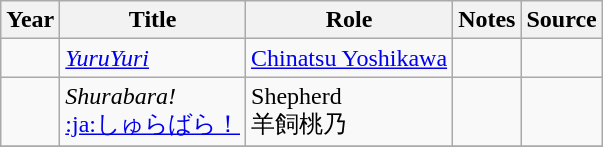<table class="wikitable sortable plainrowheaders">
<tr>
<th>Year</th>
<th>Title</th>
<th>Role</th>
<th class="unsortable">Notes</th>
<th class="unsortable">Source</th>
</tr>
<tr>
<td></td>
<td><em><a href='#'>YuruYuri</a></em></td>
<td><a href='#'>Chinatsu Yoshikawa</a></td>
<td></td>
<td></td>
</tr>
<tr>
<td></td>
<td><em>Shurabara!</em><br><a href='#'>:ja:しゅらばら！</a></td>
<td>Shepherd<br>羊飼桃乃</td>
<td></td>
<td></td>
</tr>
<tr>
</tr>
</table>
